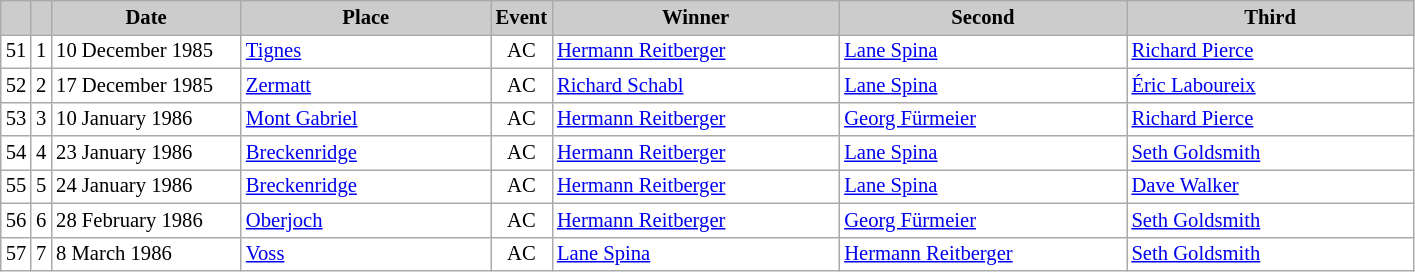<table class="wikitable plainrowheaders" style="background:#fff; font-size:86%; line-height:16px; border:grey solid 1px; border-collapse:collapse;">
<tr style="background:#ccc; text-align:center;">
<th scope="col" style="background:#ccc; width=20 px;"></th>
<th scope="col" style="background:#ccc; width=30 px;"></th>
<th scope="col" style="background:#ccc; width:120px;">Date</th>
<th scope="col" style="background:#ccc; width:160px;">Place</th>
<th scope="col" style="background:#ccc; width:15px;">Event</th>
<th scope="col" style="background:#ccc; width:185px;">Winner</th>
<th scope="col" style="background:#ccc; width:185px;">Second</th>
<th scope="col" style="background:#ccc; width:185px;">Third</th>
</tr>
<tr>
<td align=center>51</td>
<td align=center>1</td>
<td>10 December 1985</td>
<td> <a href='#'>Tignes</a></td>
<td align=center>AC</td>
<td> <a href='#'>Hermann Reitberger</a></td>
<td> <a href='#'>Lane Spina</a></td>
<td> <a href='#'>Richard Pierce</a></td>
</tr>
<tr>
<td align=center>52</td>
<td align=center>2</td>
<td>17 December 1985</td>
<td> <a href='#'>Zermatt</a></td>
<td align=center>AC</td>
<td> <a href='#'>Richard Schabl</a></td>
<td> <a href='#'>Lane Spina</a></td>
<td> <a href='#'>Éric Laboureix</a></td>
</tr>
<tr>
<td align=center>53</td>
<td align=center>3</td>
<td>10 January 1986</td>
<td> <a href='#'>Mont Gabriel</a></td>
<td align=center>AC</td>
<td> <a href='#'>Hermann Reitberger</a></td>
<td> <a href='#'>Georg Fürmeier</a></td>
<td> <a href='#'>Richard Pierce</a></td>
</tr>
<tr>
<td align=center>54</td>
<td align=center>4</td>
<td>23 January 1986</td>
<td> <a href='#'>Breckenridge</a></td>
<td align=center>AC</td>
<td> <a href='#'>Hermann Reitberger</a></td>
<td> <a href='#'>Lane Spina</a></td>
<td> <a href='#'>Seth Goldsmith</a></td>
</tr>
<tr>
<td align=center>55</td>
<td align=center>5</td>
<td>24 January 1986</td>
<td> <a href='#'>Breckenridge</a></td>
<td align=center>AC</td>
<td> <a href='#'>Hermann Reitberger</a></td>
<td> <a href='#'>Lane Spina</a></td>
<td> <a href='#'>Dave Walker</a></td>
</tr>
<tr>
<td align=center>56</td>
<td align=center>6</td>
<td>28 February 1986</td>
<td> <a href='#'>Oberjoch</a></td>
<td align=center>AC</td>
<td> <a href='#'>Hermann Reitberger</a></td>
<td> <a href='#'>Georg Fürmeier</a></td>
<td> <a href='#'>Seth Goldsmith</a></td>
</tr>
<tr>
<td align=center>57</td>
<td align=center>7</td>
<td>8 March 1986</td>
<td> <a href='#'>Voss</a></td>
<td align=center>AC</td>
<td> <a href='#'>Lane Spina</a></td>
<td> <a href='#'>Hermann Reitberger</a></td>
<td> <a href='#'>Seth Goldsmith</a></td>
</tr>
</table>
